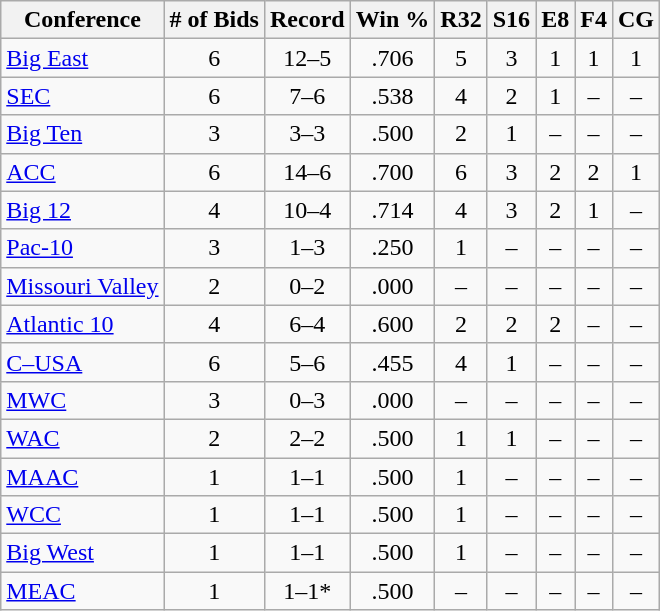<table class="wikitable sortable">
<tr>
<th>Conference</th>
<th># of Bids</th>
<th>Record</th>
<th>Win %</th>
<th>R32</th>
<th>S16</th>
<th>E8</th>
<th>F4</th>
<th>CG</th>
</tr>
<tr align="center">
<td align="left"><a href='#'>Big East</a></td>
<td>6</td>
<td>12–5</td>
<td>.706</td>
<td>5</td>
<td>3</td>
<td>1</td>
<td>1</td>
<td>1</td>
</tr>
<tr align="center">
<td align="left"><a href='#'>SEC</a></td>
<td>6</td>
<td>7–6</td>
<td>.538</td>
<td>4</td>
<td>2</td>
<td>1</td>
<td>–</td>
<td>–</td>
</tr>
<tr align="center">
<td align="left"><a href='#'>Big Ten</a></td>
<td>3</td>
<td>3–3</td>
<td>.500</td>
<td>2</td>
<td>1</td>
<td>–</td>
<td>–</td>
<td>–</td>
</tr>
<tr align="center">
<td align="left"><a href='#'>ACC</a></td>
<td>6</td>
<td>14–6</td>
<td>.700</td>
<td>6</td>
<td>3</td>
<td>2</td>
<td>2</td>
<td>1</td>
</tr>
<tr align="center">
<td align="left"><a href='#'>Big 12</a></td>
<td>4</td>
<td>10–4</td>
<td>.714</td>
<td>4</td>
<td>3</td>
<td>2</td>
<td>1</td>
<td>–</td>
</tr>
<tr align="center">
<td align="left"><a href='#'>Pac-10</a></td>
<td>3</td>
<td>1–3</td>
<td>.250</td>
<td>1</td>
<td>–</td>
<td>–</td>
<td>–</td>
<td>–</td>
</tr>
<tr align="center">
<td align="left"><a href='#'>Missouri Valley</a></td>
<td>2</td>
<td>0–2</td>
<td>.000</td>
<td>–</td>
<td>–</td>
<td>–</td>
<td>–</td>
<td>–</td>
</tr>
<tr align="center">
<td align="left"><a href='#'>Atlantic 10</a></td>
<td>4</td>
<td>6–4</td>
<td>.600</td>
<td>2</td>
<td>2</td>
<td>2</td>
<td>–</td>
<td>–</td>
</tr>
<tr align="center">
<td align="left"><a href='#'>C–USA</a></td>
<td>6</td>
<td>5–6</td>
<td>.455</td>
<td>4</td>
<td>1</td>
<td>–</td>
<td>–</td>
<td>–</td>
</tr>
<tr align="center">
<td align="left"><a href='#'>MWC</a></td>
<td>3</td>
<td>0–3</td>
<td>.000</td>
<td>–</td>
<td>–</td>
<td>–</td>
<td>–</td>
<td>–</td>
</tr>
<tr align="center">
<td align="left"><a href='#'>WAC</a></td>
<td>2</td>
<td>2–2</td>
<td>.500</td>
<td>1</td>
<td>1</td>
<td>–</td>
<td>–</td>
<td>–</td>
</tr>
<tr align="center">
<td align="left"><a href='#'>MAAC</a></td>
<td>1</td>
<td>1–1</td>
<td>.500</td>
<td>1</td>
<td>–</td>
<td>–</td>
<td>–</td>
<td>–</td>
</tr>
<tr align="center">
<td align="left"><a href='#'>WCC</a></td>
<td>1</td>
<td>1–1</td>
<td>.500</td>
<td>1</td>
<td>–</td>
<td>–</td>
<td>–</td>
<td>–</td>
</tr>
<tr align="center">
<td align="left"><a href='#'>Big West</a></td>
<td>1</td>
<td>1–1</td>
<td>.500</td>
<td>1</td>
<td data-sort-value="0">–</td>
<td>–</td>
<td>–</td>
<td>–</td>
</tr>
<tr align="center">
<td align="left"><a href='#'>MEAC</a></td>
<td>1</td>
<td>1–1*</td>
<td>.500</td>
<td>–</td>
<td>–</td>
<td>–</td>
<td>–</td>
<td>–</td>
</tr>
</table>
